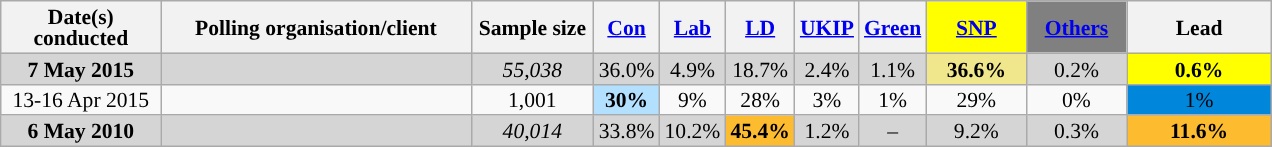<table class="wikitable sortable" style="text-align:center;font-size:90%;line-height:14px">
<tr>
<th ! style="width:100px;">Date(s)<br>conducted</th>
<th style="width:200px;">Polling organisation/client</th>
<th class="unsortable" style="width:75px;">Sample size</th>
<th class="unsortable" style="background:"><a href='#'><span>Con</span></a></th>
<th class="unsortable" style="background:"><a href='#'><span>Lab</span></a></th>
<th class="unsortable" style="background:"><a href='#'><span>LD</span></a></th>
<th class="unsortable" style="background:"><a href='#'><span>UKIP</span></a></th>
<th class="unsortable" style="background:"><a href='#'><span>Green</span></a></th>
<th class="unsortable" style="background:#ffff00; width:60px;"><a href='#'><span>SNP</span></a></th>
<th class="unsortable" style="background:gray; width:60px;"><a href='#'><span>Others</span></a></th>
<th class="unsortable" style="width:90px;">Lead</th>
</tr>
<tr>
<td style="background:#D5D5D5"><strong>7 May 2015</strong></td>
<td style="background:#D5D5D5"></td>
<td style="background:#D5D5D5"><em>55,038</em></td>
<td style="background:#D5D5D5">36.0%</td>
<td style="background:#D5D5D5">4.9%</td>
<td style="background:#D5D5D5">18.7%</td>
<td style="background:#D5D5D5">2.4%</td>
<td style="background:#D5D5D5">1.1%</td>
<td style="background:khaki"><strong>36.6%</strong></td>
<td style="background:#D5D5D5">0.2%</td>
<td style="background:#ffff00"><strong>0.6% </strong></td>
</tr>
<tr>
<td>13-16 Apr 2015</td>
<td> </td>
<td>1,001</td>
<td style="background:#B3E0FF"><strong>30%</strong></td>
<td>9%</td>
<td>28%</td>
<td>3%</td>
<td>1%</td>
<td>29%</td>
<td>0%</td>
<td style="background:#0087dc"><span>1% </span></td>
</tr>
<tr>
<td style="background:#D5D5D5"><strong>6 May 2010</strong></td>
<td style="background:#D5D5D5"></td>
<td style="background:#D5D5D5"><em>40,014</em></td>
<td style="background:#D5D5D5">33.8%</td>
<td style="background:#D5D5D5">10.2%</td>
<td style="background:#fdbb30"><strong>45.4%</strong></td>
<td style="background:#D5D5D5">1.2%</td>
<td style="background:#D5D5D5">–</td>
<td style="background:#D5D5D5">9.2%</td>
<td style="background:#D5D5D5">0.3%</td>
<td style="background:#fdbb30"><span><strong>11.6% </strong></span></td>
</tr>
</table>
